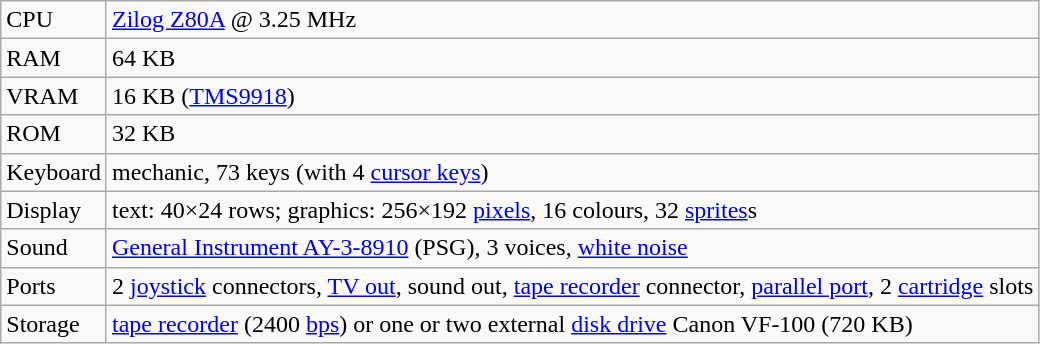<table class="wikitable">
<tr>
<td>CPU</td>
<td><a href='#'>Zilog Z80A</a> @ 3.25 MHz</td>
</tr>
<tr>
<td>RAM</td>
<td>64 KB</td>
</tr>
<tr>
<td>VRAM</td>
<td>16 KB (<a href='#'>TMS9918</a>)</td>
</tr>
<tr>
<td>ROM</td>
<td>32 KB</td>
</tr>
<tr>
<td>Keyboard</td>
<td>mechanic, 73 keys (with 4 <a href='#'>cursor keys</a>)</td>
</tr>
<tr>
<td>Display</td>
<td>text: 40×24 rows; graphics: 256×192 <a href='#'>pixels</a>, 16 colours, 32 <a href='#'>sprites</a>s</td>
</tr>
<tr>
<td>Sound</td>
<td><a href='#'>General Instrument AY-3-8910</a> (PSG), 3 voices, <a href='#'>white noise</a></td>
</tr>
<tr>
<td>Ports</td>
<td>2 <a href='#'>joystick</a> connectors, <a href='#'>TV out</a>, sound out, <a href='#'>tape recorder</a> connector, <a href='#'>parallel port</a>, 2 <a href='#'>cartridge</a> slots</td>
</tr>
<tr>
<td>Storage</td>
<td><a href='#'>tape recorder</a> (2400 <a href='#'>bps</a>) or one or two external  <a href='#'>disk drive</a> Canon VF-100 (720 KB)</td>
</tr>
</table>
